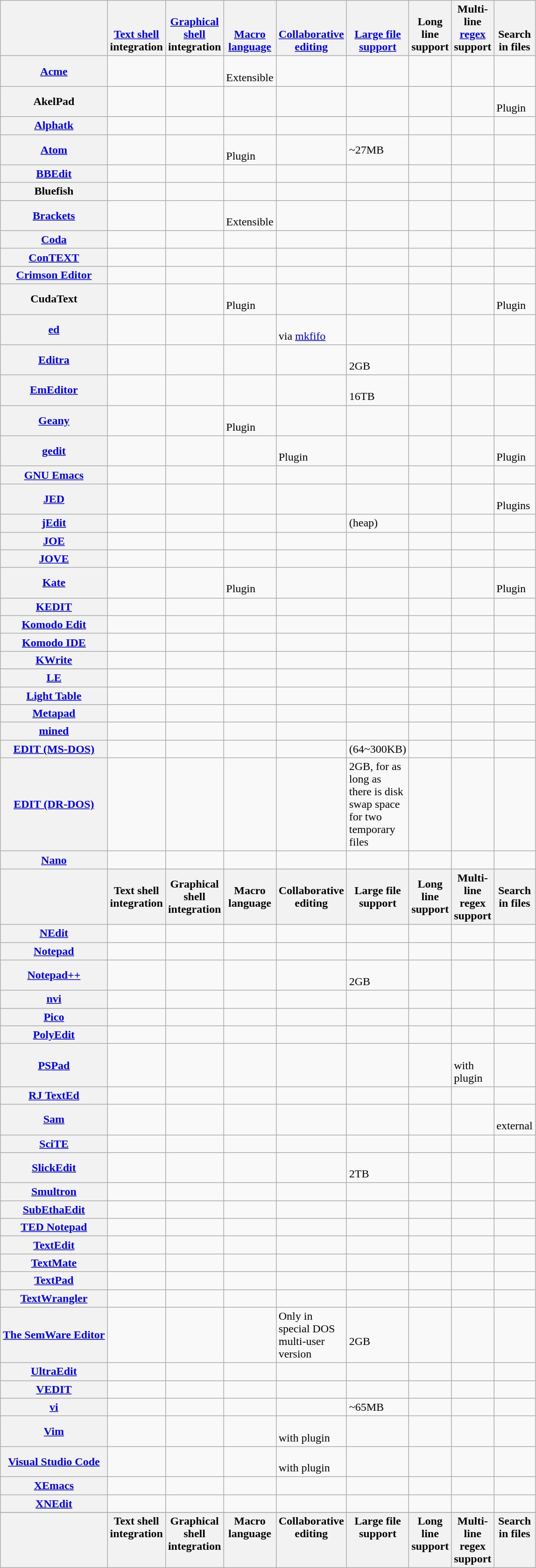<table class="wikitable sticky-header sortable" style="max-width: 30em; table-layout: fixed">
<tr valign=bottom>
<th></th>
<th><a href='#'>Text shell</a> integration</th>
<th><a href='#'>Graphical shell</a> integration</th>
<th><a href='#'>Macro language</a></th>
<th><a href='#'>Collaborative editing</a></th>
<th><a href='#'>Large file support</a></th>
<th>Long line support</th>
<th>Multi-line <a href='#'>regex</a> support</th>
<th>Search in files</th>
</tr>
<tr>
<th nowrap ><a href='#'>Acme</a></th>
<td></td>
<td></td>
<td><br>Extensible</td>
<td></td>
<td></td>
<td></td>
<td></td>
<td></td>
</tr>
<tr>
<th nowrap >AkelPad</th>
<td></td>
<td></td>
<td></td>
<td></td>
<td></td>
<td></td>
<td></td>
<td><br>Plugin</td>
</tr>
<tr>
<th nowrap ><a href='#'>Alphatk</a></th>
<td></td>
<td></td>
<td><br></td>
<td></td>
<td></td>
<td></td>
<td></td>
<td></td>
</tr>
<tr>
<th nowrap ><a href='#'>Atom</a></th>
<td><br></td>
<td></td>
<td><br>Plugin</td>
<td></td>
<td> ~27MB</td>
<td></td>
<td><br></td>
<td></td>
</tr>
<tr>
<th nowrap ><a href='#'>BBEdit</a></th>
<td></td>
<td></td>
<td><br></td>
<td></td>
<td><br></td>
<td></td>
<td></td>
<td></td>
</tr>
<tr>
<th nowrap >Bluefish</th>
<td></td>
<td></td>
<td></td>
<td></td>
<td></td>
<td></td>
<td></td>
<td></td>
</tr>
<tr>
<th nowrap ><a href='#'>Brackets</a></th>
<td></td>
<td></td>
<td><br>Extensible</td>
<td></td>
<td></td>
<td></td>
<td></td>
<td></td>
</tr>
<tr>
<th nowrap ><a href='#'>Coda</a></th>
<td></td>
<td></td>
<td><br></td>
<td></td>
<td></td>
<td></td>
<td></td>
<td></td>
</tr>
<tr>
<th nowrap ><a href='#'>ConTEXT</a></th>
<td></td>
<td></td>
<td></td>
<td></td>
<td><br></td>
<td></td>
<td></td>
<td></td>
</tr>
<tr>
<th nowrap ><a href='#'>Crimson Editor</a></th>
<td></td>
<td></td>
<td></td>
<td></td>
<td></td>
<td></td>
<td></td>
<td></td>
</tr>
<tr>
<th nowrap >CudaText</th>
<td></td>
<td></td>
<td><br>Plugin</td>
<td></td>
<td></td>
<td></td>
<td></td>
<td><br>Plugin</td>
</tr>
<tr>
<th nowrap ><a href='#'>ed</a></th>
<td></td>
<td></td>
<td></td>
<td><br>via <a href='#'>mkfifo</a></td>
<td></td>
<td></td>
<td></td>
<td></td>
</tr>
<tr>
<th nowrap ><a href='#'>Editra</a></th>
<td></td>
<td></td>
<td></td>
<td></td>
<td><br>2GB</td>
<td></td>
<td></td>
<td></td>
</tr>
<tr>
<th nowrap ><a href='#'>EmEditor</a></th>
<td></td>
<td></td>
<td></td>
<td></td>
<td><br>16TB</td>
<td></td>
<td></td>
<td></td>
</tr>
<tr>
<th nowrap ><a href='#'>Geany</a></th>
<td></td>
<td></td>
<td><br>Plugin</td>
<td></td>
<td></td>
<td></td>
<td></td>
<td></td>
</tr>
<tr>
<th nowrap ><a href='#'>gedit</a></th>
<td></td>
<td></td>
<td><br></td>
<td><br>Plugin</td>
<td></td>
<td></td>
<td></td>
<td><br>Plugin</td>
</tr>
<tr>
<th nowrap ><a href='#'>GNU Emacs</a></th>
<td></td>
<td></td>
<td></td>
<td></td>
<td></td>
<td></td>
<td></td>
<td></td>
</tr>
<tr>
<th nowrap ><a href='#'>JED</a></th>
<td></td>
<td></td>
<td></td>
<td></td>
<td><br></td>
<td></td>
<td></td>
<td><br>Plugins</td>
</tr>
<tr>
<th nowrap ><a href='#'>jEdit</a></th>
<td></td>
<td></td>
<td></td>
<td></td>
<td> (heap)</td>
<td></td>
<td></td>
<td></td>
</tr>
<tr>
<th nowrap ><a href='#'>JOE</a></th>
<td></td>
<td></td>
<td></td>
<td></td>
<td></td>
<td></td>
<td></td>
<td><br></td>
</tr>
<tr>
<th nowrap ><a href='#'>JOVE</a></th>
<td></td>
<td></td>
<td></td>
<td></td>
<td></td>
<td></td>
<td></td>
<td></td>
</tr>
<tr>
<th nowrap ><a href='#'>Kate</a></th>
<td></td>
<td></td>
<td><br>Plugin</td>
<td></td>
<td><br></td>
<td><br></td>
<td></td>
<td><br>Plugin</td>
</tr>
<tr>
<th nowrap ><a href='#'>KEDIT</a></th>
<td></td>
<td></td>
<td></td>
<td></td>
<td></td>
<td></td>
<td></td>
<td></td>
</tr>
<tr>
<th nowrap ><a href='#'>Komodo Edit</a></th>
<td></td>
<td></td>
<td><br></td>
<td></td>
<td></td>
<td></td>
<td></td>
<td></td>
</tr>
<tr>
<th nowrap ><a href='#'>Komodo IDE</a></th>
<td></td>
<td></td>
<td><br></td>
<td></td>
<td></td>
<td></td>
<td></td>
<td></td>
</tr>
<tr>
<th nowrap ><a href='#'>KWrite</a></th>
<td></td>
<td></td>
<td></td>
<td></td>
<td><br></td>
<td><br></td>
<td></td>
<td></td>
</tr>
<tr>
<th nowrap ><a href='#'>LE</a></th>
<td></td>
<td></td>
<td></td>
<td><br></td>
<td><br></td>
<td></td>
<td></td>
<td></td>
</tr>
<tr>
<th nowrap ><a href='#'>Light Table</a></th>
<td></td>
<td></td>
<td></td>
<td></td>
<td></td>
<td></td>
<td></td>
<td></td>
</tr>
<tr>
<th nowrap ><a href='#'>Metapad</a></th>
<td></td>
<td></td>
<td></td>
<td></td>
<td><br></td>
<td></td>
<td></td>
<td></td>
</tr>
<tr>
<th nowrap ><a href='#'>mined</a></th>
<td></td>
<td></td>
<td></td>
<td></td>
<td></td>
<td></td>
<td></td>
<td></td>
</tr>
<tr>
<th nowrap ><a href='#'>EDIT (MS-DOS)</a></th>
<td></td>
<td></td>
<td></td>
<td></td>
<td> (64~300KB)</td>
<td></td>
<td></td>
<td></td>
</tr>
<tr>
<th nowrap ><a href='#'>EDIT (DR-DOS)</a></th>
<td></td>
<td></td>
<td></td>
<td></td>
<td>2GB, for as long as there is disk swap space for two temporary files</td>
<td></td>
<td></td>
<td></td>
</tr>
<tr>
<th nowrap ><a href='#'>Nano</a></th>
<td></td>
<td></td>
<td></td>
<td></td>
<td></td>
<td></td>
<td></td>
<td></td>
</tr>
<tr>
<th></th>
<th>Text shell integration</th>
<th>Graphical shell integration</th>
<th>Macro language</th>
<th>Collaborative editing</th>
<th>Large file support</th>
<th>Long line support</th>
<th>Multi-line regex support</th>
<th>Search in files</th>
</tr>
<tr>
<th nowrap ><a href='#'>NEdit</a></th>
<td></td>
<td></td>
<td></td>
<td></td>
<td></td>
<td></td>
<td></td>
<td></td>
</tr>
<tr>
<th nowrap ><a href='#'>Notepad</a></th>
<td></td>
<td></td>
<td></td>
<td></td>
<td></td>
<td></td>
<td></td>
<td></td>
</tr>
<tr>
<th nowrap ><a href='#'>Notepad++</a></th>
<td></td>
<td></td>
<td></td>
<td><br></td>
<td><br>2GB</td>
<td><br></td>
<td></td>
<td></td>
</tr>
<tr>
<th nowrap ><a href='#'>nvi</a></th>
<td></td>
<td></td>
<td></td>
<td></td>
<td></td>
<td></td>
<td></td>
<td></td>
</tr>
<tr>
<th nowrap ><a href='#'>Pico</a></th>
<td></td>
<td></td>
<td></td>
<td></td>
<td></td>
<td></td>
<td></td>
<td></td>
</tr>
<tr>
<th nowrap ><a href='#'>PolyEdit</a></th>
<td></td>
<td></td>
<td></td>
<td></td>
<td></td>
<td></td>
<td></td>
<td></td>
</tr>
<tr>
<th nowrap ><a href='#'>PSPad</a></th>
<td></td>
<td></td>
<td></td>
<td></td>
<td><br></td>
<td></td>
<td><br>with plugin</td>
<td></td>
</tr>
<tr>
<th nowrap ><a href='#'>RJ TextEd</a></th>
<td></td>
<td></td>
<td></td>
<td></td>
<td></td>
<td></td>
<td></td>
<td></td>
</tr>
<tr>
<th nowrap ><a href='#'>Sam</a></th>
<td></td>
<td></td>
<td></td>
<td></td>
<td></td>
<td></td>
<td></td>
<td><br>external</td>
</tr>
<tr>
<th nowrap ><a href='#'>SciTE</a></th>
<td></td>
<td></td>
<td></td>
<td></td>
<td></td>
<td></td>
<td></td>
<td></td>
</tr>
<tr>
<th nowrap ><a href='#'>SlickEdit</a></th>
<td></td>
<td></td>
<td></td>
<td></td>
<td><br>2TB</td>
<td></td>
<td></td>
<td></td>
</tr>
<tr>
<th nowrap ><a href='#'>Smultron</a></th>
<td></td>
<td></td>
<td></td>
<td></td>
<td></td>
<td></td>
<td></td>
<td></td>
</tr>
<tr>
<th nowrap ><a href='#'>SubEthaEdit</a></th>
<td></td>
<td></td>
<td></td>
<td></td>
<td></td>
<td></td>
<td></td>
<td></td>
</tr>
<tr>
<th nowrap ><a href='#'>TED Notepad</a></th>
<td></td>
<td></td>
<td></td>
<td></td>
<td></td>
<td></td>
<td></td>
<td></td>
</tr>
<tr>
<th nowrap ><a href='#'>TextEdit</a></th>
<td></td>
<td></td>
<td></td>
<td></td>
<td></td>
<td></td>
<td></td>
<td></td>
</tr>
<tr>
<th nowrap ><a href='#'>TextMate</a></th>
<td></td>
<td></td>
<td></td>
<td></td>
<td></td>
<td></td>
<td></td>
<td></td>
</tr>
<tr>
<th nowrap ><a href='#'>TextPad</a></th>
<td></td>
<td></td>
<td></td>
<td></td>
<td><br></td>
<td></td>
<td></td>
<td></td>
</tr>
<tr>
<th nowrap ><a href='#'>TextWrangler</a></th>
<td></td>
<td></td>
<td></td>
<td></td>
<td><br></td>
<td></td>
<td></td>
<td></td>
</tr>
<tr>
<th nowrap ><a href='#'>The SemWare Editor</a></th>
<td></td>
<td></td>
<td></td>
<td> Only in special DOS multi-user version</td>
<td><br>2GB</td>
<td></td>
<td></td>
<td></td>
</tr>
<tr>
<th nowrap ><a href='#'>UltraEdit</a></th>
<td></td>
<td></td>
<td></td>
<td></td>
<td><br></td>
<td></td>
<td></td>
<td></td>
</tr>
<tr>
<th nowrap ><a href='#'>VEDIT</a></th>
<td></td>
<td></td>
<td></td>
<td></td>
<td></td>
<td></td>
<td></td>
<td></td>
</tr>
<tr>
<th nowrap ><a href='#'>vi</a></th>
<td></td>
<td></td>
<td></td>
<td></td>
<td> ~65MB</td>
<td></td>
<td></td>
<td></td>
</tr>
<tr>
<th nowrap ><a href='#'>Vim</a></th>
<td></td>
<td></td>
<td></td>
<td><br>with plugin</td>
<td><br></td>
<td></td>
<td></td>
<td></td>
</tr>
<tr>
<th nowrap ><a href='#'>Visual Studio Code</a></th>
<td></td>
<td></td>
<td></td>
<td><br>with plugin</td>
<td></td>
<td></td>
<td></td>
<td></td>
</tr>
<tr>
<th nowrap ><a href='#'>XEmacs</a></th>
<td></td>
<td></td>
<td></td>
<td></td>
<td><br></td>
<td></td>
<td></td>
<td></td>
</tr>
<tr>
<th nowrap ><a href='#'>XNEdit</a></th>
<td></td>
<td></td>
<td></td>
<td></td>
<td></td>
<td></td>
<td></td>
<td></td>
</tr>
<tr>
</tr>
<tr valign=top>
<th></th>
<th>Text shell integration</th>
<th>Graphical shell integration</th>
<th>Macro language</th>
<th>Collaborative editing</th>
<th>Large file support</th>
<th>Long line support</th>
<th>Multi-line regex support</th>
<th>Search in files</th>
</tr>
</table>
